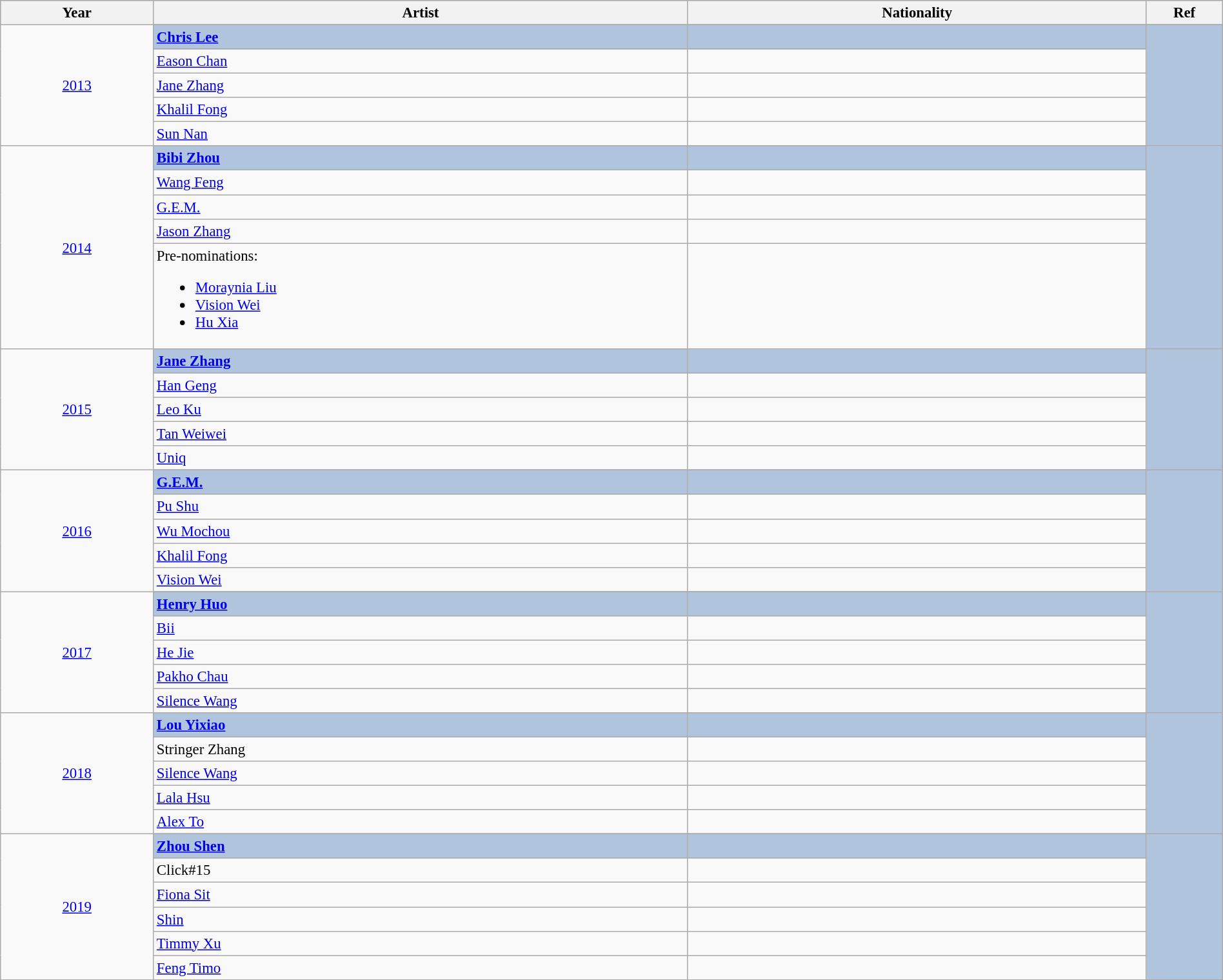<table class="wikitable sortable plainrowheaders" style="font-size:95%; width:100%;">
<tr style="background:#bebebe;">
<th style="width:10%;">Year</th>
<th style="width:35%;">Artist</th>
<th style="width:30%;">Nationality</th>
<th style="width:5%;">Ref</th>
</tr>
<tr>
<td rowspan="6" align="center"><a href='#'>2013</a></td>
</tr>
<tr style="background:#B0C4DE">
<td><strong><a href='#'>Chris Lee</a></strong></td>
<td><strong></strong></td>
<td rowspan="6" align="center"></td>
</tr>
<tr>
<td><a href='#'>Eason Chan</a></td>
<td></td>
</tr>
<tr>
<td><a href='#'>Jane Zhang</a></td>
<td></td>
</tr>
<tr>
<td><a href='#'>Khalil Fong</a></td>
<td></td>
</tr>
<tr>
<td><a href='#'>Sun Nan</a></td>
<td></td>
</tr>
<tr>
<td rowspan="6" align="center"><a href='#'>2014</a></td>
</tr>
<tr style="background:#B0C4DE">
<td><strong><a href='#'>Bibi Zhou</a></strong></td>
<td><strong></strong></td>
<td rowspan="6" align="center"></td>
</tr>
<tr>
<td><a href='#'>Wang Feng</a></td>
<td></td>
</tr>
<tr>
<td><a href='#'>G.E.M.</a></td>
<td></td>
</tr>
<tr>
<td><a href='#'>Jason Zhang</a></td>
<td></td>
</tr>
<tr>
<td>Pre-nominations:<br><ul><li><a href='#'>Moraynia Liu</a></li><li><a href='#'>Vision Wei</a></li><li><a href='#'>Hu Xia</a></li></ul></td>
</tr>
<tr>
<td rowspan="6" align="center"><a href='#'>2015</a></td>
</tr>
<tr style="background:#B0C4DE">
<td><strong><a href='#'>Jane Zhang</a></strong></td>
<td><strong></strong></td>
<td rowspan="6" align="center"></td>
</tr>
<tr>
<td><a href='#'>Han Geng</a></td>
<td></td>
</tr>
<tr>
<td><a href='#'>Leo Ku</a></td>
<td></td>
</tr>
<tr>
<td><a href='#'>Tan Weiwei</a></td>
<td></td>
</tr>
<tr>
<td><a href='#'>Uniq</a></td>
<td></td>
</tr>
<tr>
<td rowspan="6" align="center"><a href='#'>2016</a></td>
</tr>
<tr style="background:#B0C4DE">
<td><strong><a href='#'>G.E.M.</a></strong></td>
<td><strong></strong></td>
<td rowspan="6" align="center"></td>
</tr>
<tr>
<td><a href='#'>Pu Shu</a></td>
<td></td>
</tr>
<tr>
<td><a href='#'>Wu Mochou</a></td>
<td></td>
</tr>
<tr>
<td><a href='#'>Khalil Fong</a></td>
<td></td>
</tr>
<tr>
<td><a href='#'>Vision Wei</a></td>
<td></td>
</tr>
<tr>
<td rowspan="6" align="center"><a href='#'>2017</a></td>
</tr>
<tr style="background:#B0C4DE">
<td><strong><a href='#'>Henry Huo</a></strong></td>
<td><strong></strong></td>
<td rowspan="6" align="center"></td>
</tr>
<tr>
<td><a href='#'>Bii</a></td>
<td></td>
</tr>
<tr>
<td><a href='#'>He Jie</a></td>
<td></td>
</tr>
<tr>
<td><a href='#'>Pakho Chau</a></td>
<td></td>
</tr>
<tr>
<td><a href='#'>Silence Wang</a></td>
<td></td>
</tr>
<tr>
<td rowspan="6" align="center"><a href='#'>2018</a></td>
</tr>
<tr style="background:#B0C4DE">
<td><strong><a href='#'>Lou Yixiao</a></strong></td>
<td><strong></strong></td>
<td rowspan="6" align="center"></td>
</tr>
<tr>
<td>Stringer Zhang</td>
<td></td>
</tr>
<tr>
<td><a href='#'>Silence Wang</a></td>
<td></td>
</tr>
<tr>
<td><a href='#'>Lala Hsu</a></td>
<td></td>
</tr>
<tr>
<td><a href='#'>Alex To</a></td>
<td></td>
</tr>
<tr>
<td rowspan="7" align="center"><a href='#'>2019</a></td>
</tr>
<tr style="background:#B0C4DE">
<td><strong><a href='#'>Zhou Shen</a></strong></td>
<td><strong></strong></td>
<td rowspan="7" align="center"></td>
</tr>
<tr>
<td>Click#15</td>
<td></td>
</tr>
<tr>
<td><a href='#'>Fiona Sit</a></td>
<td></td>
</tr>
<tr>
<td><a href='#'>Shin</a></td>
<td></td>
</tr>
<tr>
<td><a href='#'>Timmy Xu</a></td>
<td></td>
</tr>
<tr>
<td><a href='#'>Feng Timo</a></td>
<td></td>
</tr>
</table>
